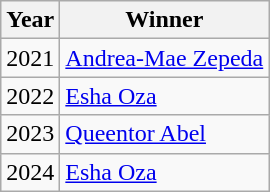<table class="wikitable">
<tr>
<th>Year</th>
<th>Winner</th>
</tr>
<tr>
<td>2021</td>
<td> <a href='#'>Andrea-Mae Zepeda</a></td>
</tr>
<tr>
<td>2022</td>
<td> <a href='#'>Esha Oza</a></td>
</tr>
<tr>
<td>2023</td>
<td> <a href='#'>Queentor Abel</a></td>
</tr>
<tr>
<td>2024</td>
<td> <a href='#'>Esha Oza</a></td>
</tr>
</table>
